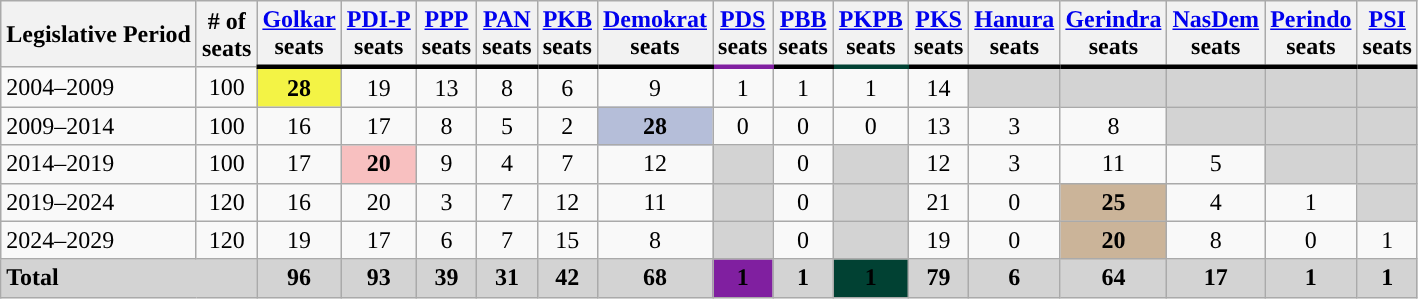<table class="wikitable sortable" style="text-align:center">
<tr>
<th>Legislative Period</th>
<th># of<br>seats</th>
<th style="border-bottom:3px solid "><a href='#'>Golkar</a><br>seats</th>
<th style="border-bottom:3px solid "><a href='#'>PDI-P</a><br>seats</th>
<th style="border-bottom:3px solid "><a href='#'>PPP</a><br>seats</th>
<th style="border-bottom:3px solid "><a href='#'>PAN</a><br>seats</th>
<th style="border-bottom:3px solid "><a href='#'>PKB</a><br>seats</th>
<th style="border-bottom:3px solid "><a href='#'>Demokrat</a><br>seats</th>
<th style="border-bottom:3px solid #801fa0;"><a href='#'>PDS</a><br>seats</th>
<th style="border-bottom:3px solid "><a href='#'>PBB</a><br>seats</th>
<th style="border-bottom:3px solid #014133;"><a href='#'>PKPB</a><br>seats</th>
<th style="border-bottom:3px solid "><a href='#'>PKS</a><br>seats</th>
<th style="border-bottom:3px solid "><a href='#'>Hanura</a><br>seats</th>
<th style="border-bottom:3px solid "><a href='#'>Gerindra</a><br>seats</th>
<th style="border-bottom:3px solid "><a href='#'>NasDem</a><br>seats</th>
<th style="border-bottom:3px solid "><a href='#'>Perindo</a><br>seats</th>
<th style="border-bottom:3px solid "><a href='#'>PSI</a><br>seats</th>
</tr>
<tr>
<td style="text-align:left">2004–2009</td>
<td>100</td>
<td bgcolor="#F3F345"><strong>28</strong></td>
<td>19</td>
<td>13</td>
<td>8</td>
<td>6</td>
<td>9</td>
<td>1</td>
<td>1</td>
<td>1</td>
<td>14</td>
<td bgcolor=#D3D3D3></td>
<td bgcolor=#D3D3D3></td>
<td bgcolor=#D3D3D3></td>
<td bgcolor=#D3D3D3></td>
<td bgcolor=#D3D3D3></td>
</tr>
<tr>
<td style="text-align:left">2009–2014</td>
<td>100</td>
<td>16</td>
<td>17</td>
<td>8</td>
<td>5</td>
<td>2</td>
<td bgcolor="#B5BED9"><strong>28</strong></td>
<td>0</td>
<td>0</td>
<td>0</td>
<td>13</td>
<td>3</td>
<td>8</td>
<td bgcolor=#D3D3D3></td>
<td bgcolor=#D3D3D3></td>
<td bgcolor=#D3D3D3></td>
</tr>
<tr>
<td style="text-align:left">2014–2019</td>
<td>100</td>
<td>17</td>
<td bgcolor="#F8C0C0"><strong>20</strong></td>
<td>9</td>
<td>4</td>
<td>7</td>
<td>12</td>
<td bgcolor=#D3D3D3></td>
<td>0</td>
<td bgcolor=#D3D3D3></td>
<td>12</td>
<td>3</td>
<td>11</td>
<td>5</td>
<td bgcolor=#D3D3D3></td>
<td bgcolor=#D3D3D3></td>
</tr>
<tr>
<td style="text-align:left">2019–2024</td>
<td>120</td>
<td>16</td>
<td>20</td>
<td>3</td>
<td>7</td>
<td>12</td>
<td>11</td>
<td bgcolor=#D3D3D3></td>
<td>0</td>
<td bgcolor=#D3D3D3></td>
<td>21</td>
<td>0</td>
<td bgcolor="#CBB499"><strong>25</strong></td>
<td>4</td>
<td>1</td>
<td bgcolor=#D3D3D3></td>
</tr>
<tr>
<td style="text-align:left">2024–2029</td>
<td>120</td>
<td>19</td>
<td>17</td>
<td>6</td>
<td>7</td>
<td>15</td>
<td>8</td>
<td bgcolor=#D3D3D3></td>
<td>0</td>
<td bgcolor=#D3D3D3></td>
<td>19</td>
<td>0</td>
<td bgcolor="#CBB499"><strong>20</strong></td>
<td>8</td>
<td>0</td>
<td>1</td>
</tr>
<tr class="sortbottom" bgcolor="lightgrey">
<td style="text-align:left" colspan="2"><strong>Total</strong></td>
<td><span><strong>96</strong></span></td>
<td><span><strong>93</strong></span></td>
<td><span><strong>39</strong></span></td>
<td><span><strong>31</strong></span></td>
<td><span><strong>42</strong></span></td>
<td><span><strong>68</strong></span></td>
<td bgcolor="#801fa0"><span><strong>1</strong></span></td>
<td><span><strong>1</strong></span></td>
<td bgcolor="#014133"><span><strong>1</strong></span></td>
<td><span><strong>79</strong></span></td>
<td><span><strong>6</strong></span></td>
<td><span><strong>64</strong></span></td>
<td><span><strong>17</strong></span></td>
<td><span><strong>1</strong></span></td>
<td><span><strong>1</strong></span></td>
</tr>
</table>
